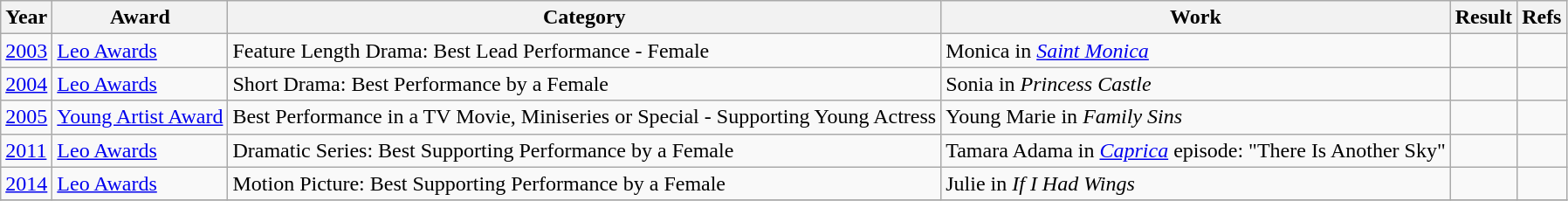<table class=wikitable>
<tr>
<th>Year</th>
<th>Award</th>
<th>Category</th>
<th>Work</th>
<th>Result</th>
<th>Refs</th>
</tr>
<tr>
<td><a href='#'>2003</a></td>
<td><a href='#'>Leo Awards</a></td>
<td>Feature Length Drama: Best Lead Performance - Female</td>
<td>Monica in <em><a href='#'>Saint Monica</a></em></td>
<td></td>
<td style="text-align:center;"></td>
</tr>
<tr>
<td><a href='#'>2004</a></td>
<td><a href='#'>Leo Awards</a></td>
<td>Short Drama: Best Performance by a Female</td>
<td>Sonia in <em>Princess Castle</em></td>
<td></td>
<td style="text-align:center;"></td>
</tr>
<tr>
<td><a href='#'>2005</a></td>
<td><a href='#'>Young Artist Award</a></td>
<td>Best Performance in a TV Movie, Miniseries or Special - Supporting Young Actress</td>
<td>Young Marie in <em>Family Sins</em></td>
<td></td>
<td style="text-align:center;"></td>
</tr>
<tr>
<td><a href='#'>2011</a></td>
<td><a href='#'>Leo Awards</a></td>
<td>Dramatic Series: Best Supporting Performance by a Female</td>
<td>Tamara Adama in <em><a href='#'>Caprica</a></em> episode: "There Is Another Sky"</td>
<td></td>
<td style="text-align:center;"></td>
</tr>
<tr>
<td><a href='#'>2014</a></td>
<td><a href='#'>Leo Awards</a></td>
<td>Motion Picture: Best Supporting Performance by a Female</td>
<td>Julie in <em>If I Had Wings</em></td>
<td></td>
<td style="text-align:center;"></td>
</tr>
<tr>
</tr>
</table>
